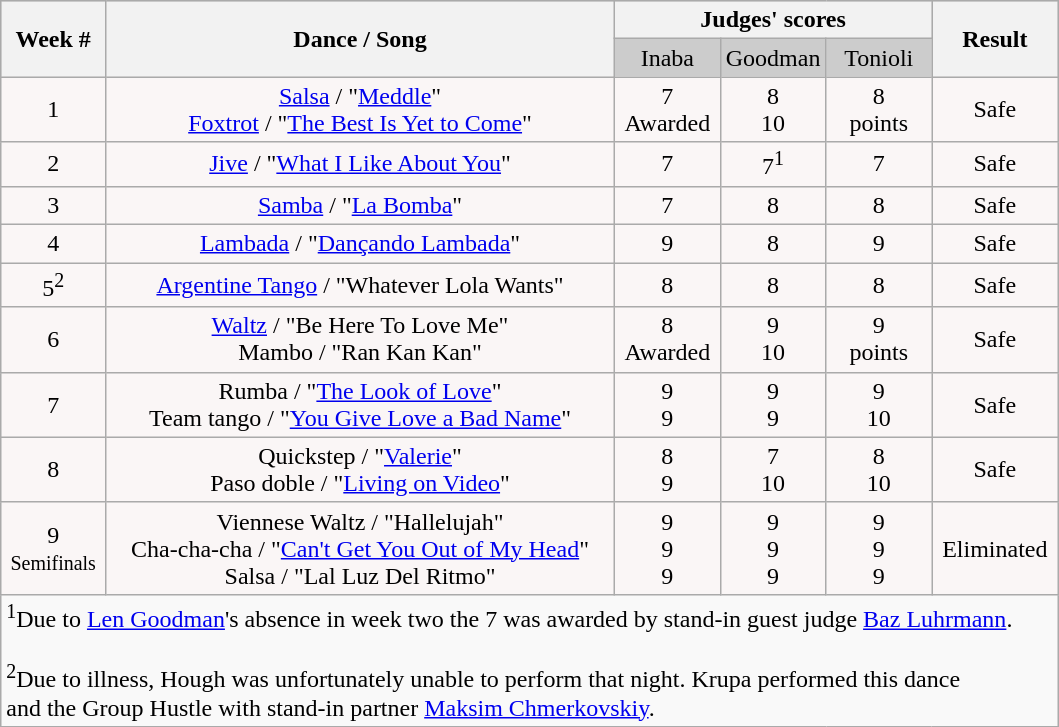<table class="wikitable collapsible collapsed">
<tr style="text-align:Center; background:#ccc;">
<th rowspan="2">Week #</th>
<th rowspan="2">Dance / Song</th>
<th colspan="3">Judges' scores</th>
<th rowspan="2">Result</th>
</tr>
<tr style="text-align:center; background:#ccc;">
<td style="width:10%; ">Inaba</td>
<td style="width:10%; ">Goodman</td>
<td style="width:10%; ">Tonioli</td>
</tr>
<tr style="text-align: center; background:#faf6f6;">
<td>1</td>
<td><a href='#'>Salsa</a> / "<a href='#'>Meddle</a>"<br><a href='#'>Foxtrot</a> / "<a href='#'>The Best Is Yet to Come</a>"</td>
<td>7<br>Awarded</td>
<td>8<br>10</td>
<td>8<br>points</td>
<td>Safe</td>
</tr>
<tr style="text-align: center; background:#faf6f6;">
<td>2</td>
<td><a href='#'>Jive</a> / "<a href='#'>What I Like About You</a>"</td>
<td>7</td>
<td>7<sup>1</sup></td>
<td>7</td>
<td>Safe</td>
</tr>
<tr style="text-align: center; background:#faf6f6;">
<td>3</td>
<td><a href='#'>Samba</a> / "<a href='#'>La Bomba</a>"</td>
<td>7</td>
<td>8</td>
<td>8</td>
<td>Safe</td>
</tr>
<tr style="text-align: center; background:#faf6f6;">
<td>4</td>
<td><a href='#'>Lambada</a> / "<a href='#'>Dançando Lambada</a>"</td>
<td>9</td>
<td>8</td>
<td>9</td>
<td>Safe</td>
</tr>
<tr style="text-align: center; background:#faf6f6;">
<td>5<sup>2</sup></td>
<td><a href='#'>Argentine Tango</a> / "Whatever Lola Wants"</td>
<td>8</td>
<td>8</td>
<td>8</td>
<td>Safe</td>
</tr>
<tr style="text-align: center; background:#faf6f6;">
<td>6</td>
<td><a href='#'>Waltz</a> / "Be Here To Love Me"<br>Mambo / "Ran Kan Kan"</td>
<td>8<br>Awarded</td>
<td>9<br>10</td>
<td>9<br>points</td>
<td>Safe</td>
</tr>
<tr style="text-align: center; background:#faf6f6;">
<td>7</td>
<td>Rumba / "<a href='#'>The Look of Love</a>"<br>Team tango / "<a href='#'>You Give Love a Bad Name</a>"</td>
<td>9<br>9</td>
<td>9<br>9</td>
<td>9<br>10</td>
<td>Safe</td>
</tr>
<tr style="text-align: center; background:#faf6f6;">
<td>8</td>
<td>Quickstep / "<a href='#'>Valerie</a>"<br>Paso doble / "<a href='#'>Living on Video</a>"</td>
<td>8<br>9</td>
<td>7<br>10</td>
<td>8<br>10</td>
<td>Safe</td>
</tr>
<tr style="text-align: center; background:#faf6f6;">
<td>9<br><small>Semifinals</small></td>
<td>Viennese Waltz / "Hallelujah"<br>Cha-cha-cha / "<a href='#'>Can't Get You Out of My Head</a>"<br>Salsa / "Lal Luz Del Ritmo"</td>
<td>9<br>9<br>9</td>
<td>9<br>9<br>9</td>
<td>9<br>9<br>9</td>
<td>Eliminated</td>
</tr>
<tr>
<td colspan="6"><sup>1</sup>Due to <a href='#'>Len Goodman</a>'s absence in week two the 7 was awarded by stand-in guest judge <a href='#'>Baz Luhrmann</a>.<br><br><sup>2</sup>Due to illness, Hough was unfortunately unable to perform that night. Krupa performed this dance<br>and the Group Hustle with stand-in partner <a href='#'>Maksim Chmerkovskiy</a>.</td>
</tr>
</table>
